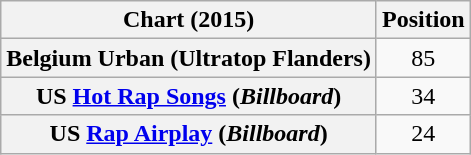<table class="wikitable sortable plainrowheaders" style="text-align:center">
<tr>
<th>Chart (2015)</th>
<th>Position</th>
</tr>
<tr>
<th scope="row">Belgium Urban (Ultratop Flanders)</th>
<td>85</td>
</tr>
<tr>
<th scope="row">US <a href='#'>Hot Rap Songs</a> (<em>Billboard</em>)</th>
<td>34</td>
</tr>
<tr>
<th scope="row">US <a href='#'>Rap Airplay</a> (<em>Billboard</em>)</th>
<td>24</td>
</tr>
</table>
